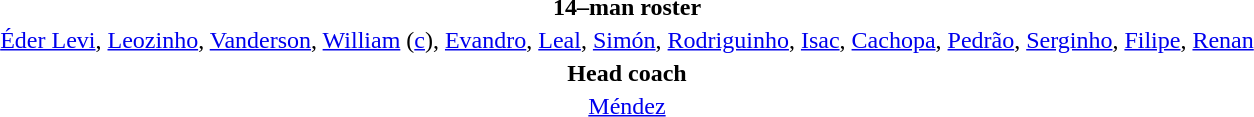<table style="text-align:center; margin-top:2em; margin-left:auto; margin-right:auto">
<tr>
<td><strong>14–man roster</strong></td>
</tr>
<tr>
<td><a href='#'>Éder Levi</a>, <a href='#'>Leozinho</a>, <a href='#'>Vanderson</a>, <a href='#'>William</a> (<a href='#'>c</a>), <a href='#'>Evandro</a>, <a href='#'>Leal</a>, <a href='#'>Simón</a>, <a href='#'>Rodriguinho</a>, <a href='#'>Isac</a>, <a href='#'>Cachopa</a>, <a href='#'>Pedrão</a>, <a href='#'>Serginho</a>, <a href='#'>Filipe</a>, <a href='#'>Renan</a></td>
</tr>
<tr>
<td><strong>Head coach</strong></td>
</tr>
<tr>
<td><a href='#'>Méndez</a></td>
</tr>
</table>
